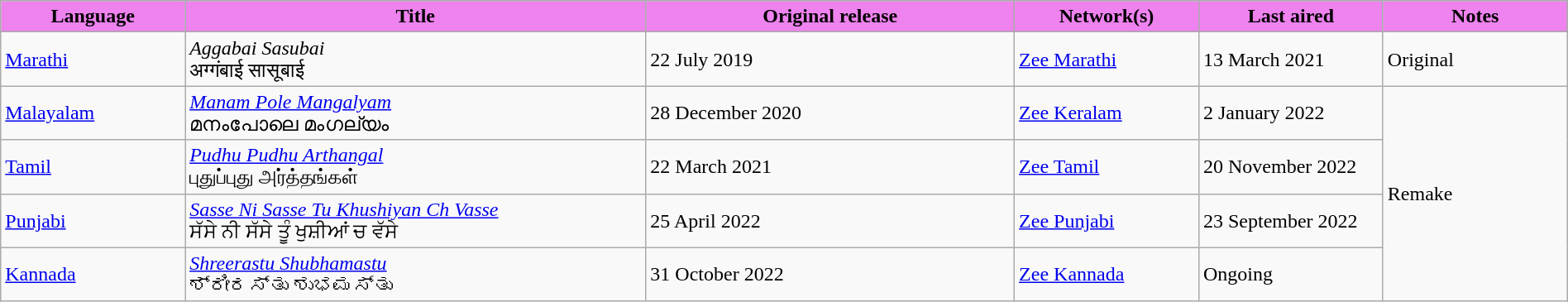<table class="wikitable" style="width: 100%; margin-right: 0;">
<tr>
<th style="background:Violet; width:10%;">Language</th>
<th style="background:Violet; width:25%;">Title</th>
<th style="background:Violet; width:20%;">Original release</th>
<th style="background:Violet; width:10%;">Network(s)</th>
<th style="background:Violet; width:10%;">Last aired</th>
<th style="background:Violet; width:10%;">Notes</th>
</tr>
<tr>
<td><a href='#'>Marathi</a></td>
<td><em>Aggabai Sasubai</em> <br> अग्गंबाई सासूबाई</td>
<td>22 July 2019</td>
<td><a href='#'>Zee Marathi</a></td>
<td>13 March 2021</td>
<td>Original</td>
</tr>
<tr>
<td><a href='#'>Malayalam</a></td>
<td><em><a href='#'>Manam Pole Mangalyam</a></em> <br> മനംപോലെ മംഗല്യം</td>
<td>28 December 2020</td>
<td><a href='#'>Zee Keralam</a></td>
<td>2 January 2022</td>
<td rowspan="4">Remake</td>
</tr>
<tr>
<td><a href='#'>Tamil</a></td>
<td><em><a href='#'>Pudhu Pudhu Arthangal</a></em> <br> புதுப்புது அர்த்தங்கள்</td>
<td>22 March 2021</td>
<td><a href='#'>Zee Tamil</a></td>
<td>20 November 2022</td>
</tr>
<tr>
<td><a href='#'>Punjabi</a></td>
<td><em><a href='#'>Sasse Ni Sasse Tu Khushiyan Ch Vasse</a></em> <br> ਸੱਸੇ ਨੀ ਸੱਸੇ ਤੂੰ ਖੁਸ਼ੀਆਂ ਚ ਵੱਸੇ</td>
<td>25 April 2022</td>
<td><a href='#'>Zee Punjabi</a></td>
<td>23 September 2022</td>
</tr>
<tr>
<td><a href='#'>Kannada</a></td>
<td><em><a href='#'>Shreerastu Shubhamastu</a></em> <br> ಶ್ರೀರಸ್ತು ಶುಭಮಸ್ತು</td>
<td>31 October 2022</td>
<td><a href='#'>Zee Kannada</a></td>
<td>Ongoing</td>
</tr>
</table>
